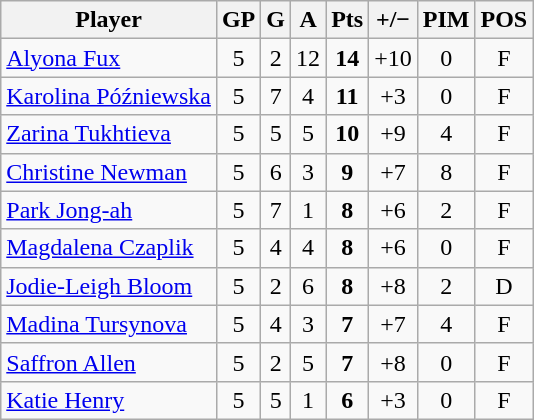<table class="wikitable sortable" style="text-align:center;">
<tr>
<th>Player</th>
<th>GP</th>
<th>G</th>
<th>A</th>
<th>Pts</th>
<th>+/−</th>
<th>PIM</th>
<th>POS</th>
</tr>
<tr>
<td style="text-align:left;"> <a href='#'>Alyona Fux</a></td>
<td>5</td>
<td>2</td>
<td>12</td>
<td><strong>14</strong></td>
<td>+10</td>
<td>0</td>
<td>F</td>
</tr>
<tr>
<td style="text-align:left;"> <a href='#'>Karolina Późniewska</a></td>
<td>5</td>
<td>7</td>
<td>4</td>
<td><strong>11</strong></td>
<td>+3</td>
<td>0</td>
<td>F</td>
</tr>
<tr>
<td style="text-align:left;"> <a href='#'>Zarina Tukhtieva</a></td>
<td>5</td>
<td>5</td>
<td>5</td>
<td><strong>10</strong></td>
<td>+9</td>
<td>4</td>
<td>F</td>
</tr>
<tr>
<td style="text-align:left;"> <a href='#'>Christine Newman</a></td>
<td>5</td>
<td>6</td>
<td>3</td>
<td><strong>9</strong></td>
<td>+7</td>
<td>8</td>
<td>F</td>
</tr>
<tr>
<td style="text-align:left;"> <a href='#'>Park Jong-ah</a></td>
<td>5</td>
<td>7</td>
<td>1</td>
<td><strong>8</strong></td>
<td>+6</td>
<td>2</td>
<td>F</td>
</tr>
<tr>
<td style="text-align:left;"> <a href='#'>Magdalena Czaplik</a></td>
<td>5</td>
<td>4</td>
<td>4</td>
<td><strong>8</strong></td>
<td>+6</td>
<td>0</td>
<td>F</td>
</tr>
<tr>
<td style="text-align:left;"> <a href='#'>Jodie-Leigh Bloom</a></td>
<td>5</td>
<td>2</td>
<td>6</td>
<td><strong>8</strong></td>
<td>+8</td>
<td>2</td>
<td>D</td>
</tr>
<tr>
<td style="text-align:left;"> <a href='#'>Madina Tursynova</a></td>
<td>5</td>
<td>4</td>
<td>3</td>
<td><strong>7</strong></td>
<td>+7</td>
<td>4</td>
<td>F</td>
</tr>
<tr>
<td style="text-align:left;"> <a href='#'>Saffron Allen</a></td>
<td>5</td>
<td>2</td>
<td>5</td>
<td><strong>7</strong></td>
<td>+8</td>
<td>0</td>
<td>F</td>
</tr>
<tr>
<td style="text-align:left;"> <a href='#'>Katie Henry</a></td>
<td>5</td>
<td>5</td>
<td>1</td>
<td><strong>6</strong></td>
<td>+3</td>
<td>0</td>
<td>F</td>
</tr>
</table>
